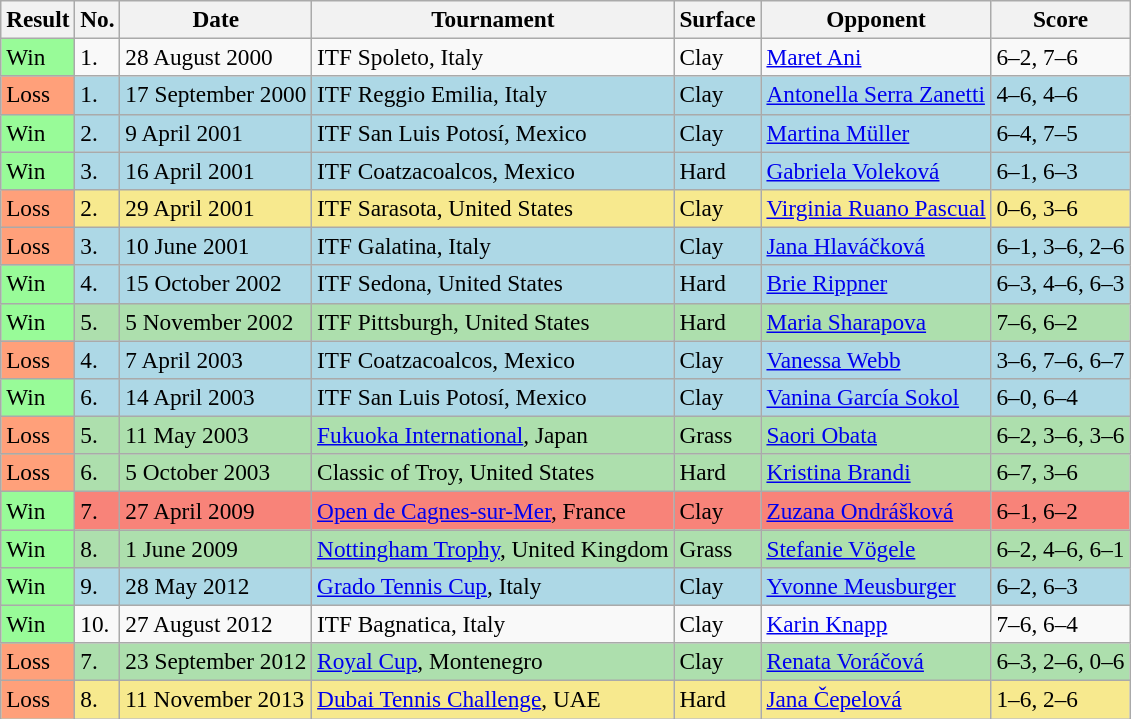<table class="sortable wikitable" style="font-size:97%;">
<tr>
<th>Result</th>
<th>No.</th>
<th>Date</th>
<th>Tournament</th>
<th>Surface</th>
<th>Opponent</th>
<th class="unsortable">Score</th>
</tr>
<tr>
<td style="background:#98fb98;">Win</td>
<td>1.</td>
<td>28 August 2000</td>
<td>ITF Spoleto, Italy</td>
<td>Clay</td>
<td> <a href='#'>Maret Ani</a></td>
<td>6–2, 7–6</td>
</tr>
<tr style="background:lightblue;">
<td style="background:#ffa07a;">Loss</td>
<td>1.</td>
<td>17 September 2000</td>
<td>ITF Reggio Emilia, Italy</td>
<td>Clay</td>
<td> <a href='#'>Antonella Serra Zanetti</a></td>
<td>4–6, 4–6</td>
</tr>
<tr style="background:lightblue;">
<td style="background:#98fb98;">Win</td>
<td>2.</td>
<td>9 April 2001</td>
<td>ITF San Luis Potosí, Mexico</td>
<td>Clay</td>
<td> <a href='#'>Martina Müller</a></td>
<td>6–4, 7–5</td>
</tr>
<tr style="background:lightblue;">
<td style="background:#98fb98;">Win</td>
<td>3.</td>
<td>16 April 2001</td>
<td>ITF Coatzacoalcos, Mexico</td>
<td>Hard</td>
<td> <a href='#'>Gabriela Voleková</a></td>
<td>6–1, 6–3</td>
</tr>
<tr style="background:#f7e98e;">
<td style="background:#ffa07a;">Loss</td>
<td>2.</td>
<td>29 April 2001</td>
<td>ITF Sarasota, United States</td>
<td>Clay</td>
<td> <a href='#'>Virginia Ruano Pascual</a></td>
<td>0–6, 3–6</td>
</tr>
<tr style="background:lightblue;">
<td style="background:#ffa07a;">Loss</td>
<td>3.</td>
<td>10 June 2001</td>
<td>ITF Galatina, Italy</td>
<td>Clay</td>
<td> <a href='#'>Jana Hlaváčková</a></td>
<td>6–1, 3–6, 2–6</td>
</tr>
<tr style="background:lightblue;">
<td style="background:#98fb98;">Win</td>
<td>4.</td>
<td>15 October 2002</td>
<td>ITF Sedona, United States</td>
<td>Hard</td>
<td> <a href='#'>Brie Rippner</a></td>
<td>6–3, 4–6, 6–3</td>
</tr>
<tr style="background:#addfad;">
<td style="background:#98fb98;">Win</td>
<td>5.</td>
<td>5 November 2002</td>
<td>ITF Pittsburgh, United States</td>
<td>Hard</td>
<td> <a href='#'>Maria Sharapova</a></td>
<td>7–6, 6–2</td>
</tr>
<tr style="background:lightblue;">
<td style="background:#ffa07a;">Loss</td>
<td>4.</td>
<td>7 April 2003</td>
<td>ITF Coatzacoalcos, Mexico</td>
<td>Clay</td>
<td> <a href='#'>Vanessa Webb</a></td>
<td>3–6, 7–6, 6–7</td>
</tr>
<tr style="background:lightblue;">
<td style="background:#98fb98;">Win</td>
<td>6.</td>
<td>14 April 2003</td>
<td>ITF San Luis Potosí, Mexico</td>
<td>Clay</td>
<td> <a href='#'>Vanina García Sokol</a></td>
<td>6–0, 6–4</td>
</tr>
<tr style="background:#addfad;">
<td style="background:#ffa07a;">Loss</td>
<td>5.</td>
<td>11 May 2003</td>
<td><a href='#'>Fukuoka International</a>, Japan</td>
<td>Grass</td>
<td> <a href='#'>Saori Obata</a></td>
<td>6–2, 3–6, 3–6</td>
</tr>
<tr style="background:#addfad;">
<td style="background:#ffa07a;">Loss</td>
<td>6.</td>
<td>5 October 2003</td>
<td>Classic of Troy, United States</td>
<td>Hard</td>
<td> <a href='#'>Kristina Brandi</a></td>
<td>6–7, 3–6</td>
</tr>
<tr style="background:#f88379;">
<td style="background:#98fb98;">Win</td>
<td>7.</td>
<td>27 April 2009</td>
<td><a href='#'>Open de Cagnes-sur-Mer</a>, France</td>
<td>Clay</td>
<td> <a href='#'>Zuzana Ondrášková</a></td>
<td>6–1, 6–2</td>
</tr>
<tr style="background:#addfad;">
<td style="background:#98fb98;">Win</td>
<td>8.</td>
<td>1 June 2009</td>
<td><a href='#'>Nottingham Trophy</a>, United Kingdom</td>
<td>Grass</td>
<td> <a href='#'>Stefanie Vögele</a></td>
<td>6–2, 4–6, 6–1</td>
</tr>
<tr style="background:lightblue;">
<td style="background:#98fb98;">Win</td>
<td>9.</td>
<td>28 May 2012</td>
<td><a href='#'>Grado Tennis Cup</a>, Italy</td>
<td>Clay</td>
<td> <a href='#'>Yvonne Meusburger</a></td>
<td>6–2, 6–3</td>
</tr>
<tr>
<td style="background:#98fb98;">Win</td>
<td>10.</td>
<td>27 August 2012</td>
<td>ITF Bagnatica, Italy</td>
<td>Clay</td>
<td> <a href='#'>Karin Knapp</a></td>
<td>7–6, 6–4</td>
</tr>
<tr style="background:#addfad;">
<td style="background:#ffa07a;">Loss</td>
<td>7.</td>
<td>23 September 2012</td>
<td><a href='#'>Royal Cup</a>, Montenegro</td>
<td>Clay</td>
<td> <a href='#'>Renata Voráčová</a></td>
<td>6–3, 2–6, 0–6</td>
</tr>
<tr style="background:#f7e98e;">
<td style="background:#ffa07a;">Loss</td>
<td>8.</td>
<td>11 November 2013</td>
<td><a href='#'>Dubai Tennis Challenge</a>, UAE</td>
<td>Hard</td>
<td> <a href='#'>Jana Čepelová</a></td>
<td>1–6, 2–6</td>
</tr>
</table>
